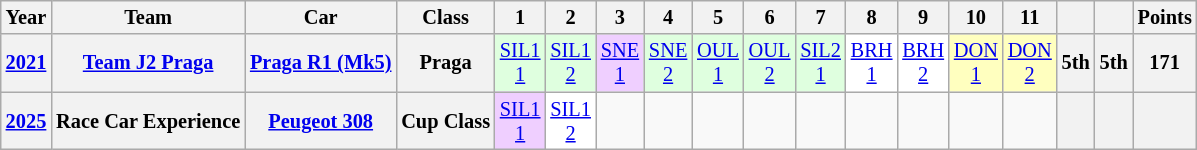<table class="wikitable" style="text-align:center; font-size:85%">
<tr>
<th>Year</th>
<th>Team</th>
<th>Car</th>
<th>Class</th>
<th>1</th>
<th>2</th>
<th>3</th>
<th>4</th>
<th>5</th>
<th>6</th>
<th>7</th>
<th>8</th>
<th>9</th>
<th>10</th>
<th>11</th>
<th></th>
<th></th>
<th>Points</th>
</tr>
<tr>
<th><a href='#'>2021</a></th>
<th><a href='#'>Team J2 Praga</a></th>
<th><a href='#'>Praga R1 (Mk5)</a></th>
<th align="center">Praga</th>
<td style="background:#dfffdf;"><a href='#'>SIL1<br>1</a><br></td>
<td style="background:#dfffdf;"><a href='#'>SIL1<br>2</a><br></td>
<td style="background:#efcfff;"><a href='#'>SNE<br>1</a><br></td>
<td style="background:#dfffdf;"><a href='#'>SNE<br>2</a><br></td>
<td style="background:#dfffdf;"><a href='#'>OUL<br>1</a><br></td>
<td style="background:#dfffdf;"><a href='#'>OUL<br>2</a><br></td>
<td style="background:#dfffdf;"><a href='#'>SIL2<br>1</a><br></td>
<td style="background:#ffffff;"><a href='#'>BRH<br>1</a><br></td>
<td style="background:#ffffff;"><a href='#'>BRH<br>2</a><br></td>
<td style="background:#ffffbf;"><a href='#'>DON<br>1</a><br></td>
<td style="background:#ffffbf;"><a href='#'>DON<br>2</a><br></td>
<th>5th</th>
<th>5th</th>
<th>171</th>
</tr>
<tr>
<th><a href='#'>2025</a></th>
<th>Race Car Experience</th>
<th><a href='#'>Peugeot 308</a></th>
<th>Cup Class</th>
<td style="background:#efcfff;"><a href='#'>SIL1<br>1</a><br></td>
<td style="background:#ffffff;"><a href='#'>SIL1<br>2</a><br></td>
<td></td>
<td></td>
<td></td>
<td></td>
<td></td>
<td></td>
<td></td>
<td></td>
<td></td>
<th></th>
<th></th>
<th></th>
</tr>
</table>
